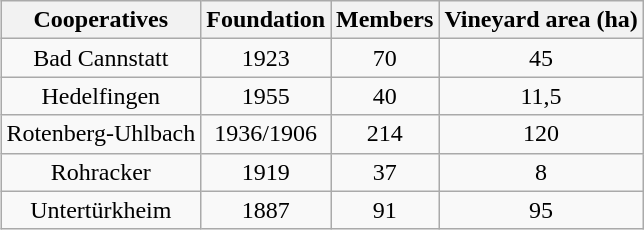<table class="wikitable zebra sortable" style="text-align:center; float:right; margin-left:15px;">
<tr>
<th>Cooperatives</th>
<th>Foundation</th>
<th>Members</th>
<th>Vineyard area (ha)</th>
</tr>
<tr>
<td>Bad Cannstatt</td>
<td>1923</td>
<td>70</td>
<td>45</td>
</tr>
<tr>
<td>Hedelfingen</td>
<td>1955</td>
<td>40</td>
<td>11,5</td>
</tr>
<tr>
<td>Rotenberg-Uhlbach</td>
<td>1936/1906</td>
<td>214</td>
<td>120</td>
</tr>
<tr>
<td>Rohracker</td>
<td>1919</td>
<td>37</td>
<td>8</td>
</tr>
<tr>
<td>Untertürkheim</td>
<td>1887</td>
<td>91</td>
<td>95</td>
</tr>
</table>
